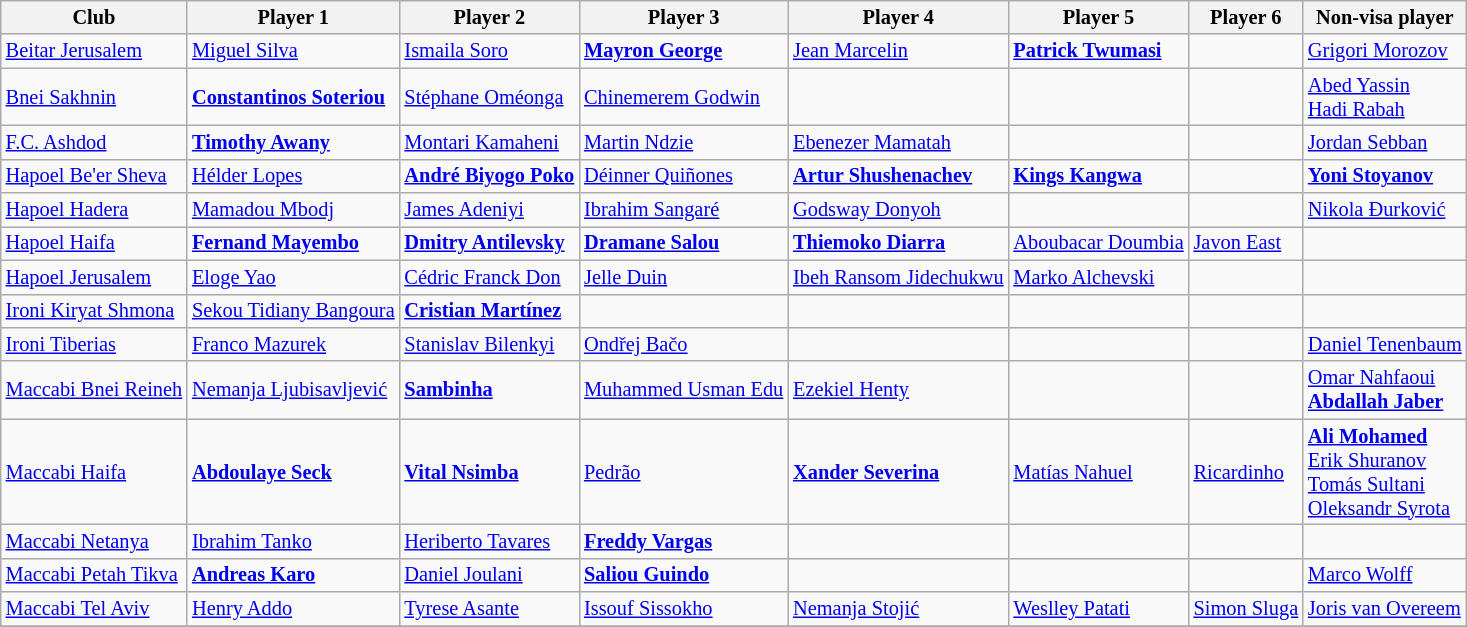<table class="wikitable" style="font-size:85%;">
<tr>
<th>Club</th>
<th>Player 1</th>
<th>Player 2</th>
<th>Player 3</th>
<th>Player 4</th>
<th>Player 5</th>
<th>Player 6</th>
<th>Non-visa player</th>
</tr>
<tr>
<td><a href='#'>Beitar Jerusalem</a></td>
<td> <a href='#'>Miguel Silva</a></td>
<td> <a href='#'>Ismaila Soro</a></td>
<td> <strong><a href='#'>Mayron George</a></strong></td>
<td> <a href='#'>Jean Marcelin</a></td>
<td> <strong><a href='#'>Patrick Twumasi</a></strong></td>
<td></td>
<td> <a href='#'>Grigori Morozov</a></td>
</tr>
<tr>
<td><a href='#'>Bnei Sakhnin</a></td>
<td> <strong><a href='#'>Constantinos Soteriou</a></strong></td>
<td> <a href='#'>Stéphane Oméonga</a></td>
<td> <a href='#'>Chinemerem Godwin</a></td>
<td></td>
<td></td>
<td></td>
<td> <a href='#'>Abed Yassin</a><br>  <a href='#'>Hadi Rabah</a></td>
</tr>
<tr>
<td><a href='#'>F.C. Ashdod</a></td>
<td> <strong><a href='#'>Timothy Awany</a></strong></td>
<td> <a href='#'>Montari Kamaheni</a></td>
<td> <a href='#'>Martin Ndzie</a></td>
<td> <a href='#'>Ebenezer Mamatah</a></td>
<td></td>
<td></td>
<td> <a href='#'>Jordan Sebban</a></td>
</tr>
<tr>
<td><a href='#'>Hapoel Be'er Sheva</a></td>
<td> <a href='#'>Hélder Lopes</a></td>
<td> <strong><a href='#'>André Biyogo Poko</a></strong></td>
<td> <a href='#'>Déinner Quiñones</a></td>
<td> <strong><a href='#'>Artur Shushenachev</a></strong></td>
<td> <strong><a href='#'>Kings Kangwa</a></strong></td>
<td></td>
<td> <strong><a href='#'>Yoni Stoyanov</a></strong></td>
</tr>
<tr>
<td><a href='#'>Hapoel Hadera</a></td>
<td> <a href='#'>Mamadou Mbodj</a></td>
<td> <a href='#'>James Adeniyi</a></td>
<td> <a href='#'>Ibrahim Sangaré</a></td>
<td> <a href='#'>Godsway Donyoh</a></td>
<td></td>
<td></td>
<td> <a href='#'>Nikola Đurković</a></td>
</tr>
<tr>
<td><a href='#'>Hapoel Haifa</a></td>
<td> <strong><a href='#'>Fernand Mayembo</a></strong></td>
<td> <strong><a href='#'>Dmitry Antilevsky</a></strong></td>
<td> <strong><a href='#'>Dramane Salou</a></strong></td>
<td> <strong><a href='#'>Thiemoko Diarra</a></strong></td>
<td> <a href='#'>Aboubacar Doumbia</a></td>
<td> <a href='#'>Javon East</a></td>
<td></td>
</tr>
<tr>
<td><a href='#'>Hapoel Jerusalem</a></td>
<td> <a href='#'>Eloge Yao</a></td>
<td> <a href='#'>Cédric Franck Don</a></td>
<td> <a href='#'>Jelle Duin</a></td>
<td> <a href='#'>Ibeh Ransom Jidechukwu</a></td>
<td> <a href='#'>Marko Alchevski</a></td>
<td></td>
<td></td>
</tr>
<tr>
<td><a href='#'>Ironi Kiryat Shmona</a></td>
<td> <a href='#'>Sekou Tidiany Bangoura</a></td>
<td> <strong><a href='#'>Cristian Martínez</a></strong></td>
<td></td>
<td></td>
<td></td>
<td></td>
<td></td>
</tr>
<tr>
<td><a href='#'>Ironi Tiberias</a></td>
<td> <a href='#'>Franco Mazurek</a></td>
<td> <a href='#'>Stanislav Bilenkyi</a></td>
<td> <a href='#'>Ondřej Bačo</a></td>
<td></td>
<td></td>
<td></td>
<td> <a href='#'>Daniel Tenenbaum</a></td>
</tr>
<tr>
<td><a href='#'>Maccabi Bnei Reineh</a></td>
<td> <a href='#'>Nemanja Ljubisavljević</a></td>
<td> <strong><a href='#'>Sambinha</a></strong></td>
<td> <a href='#'>Muhammed Usman Edu</a></td>
<td> <a href='#'>Ezekiel Henty</a></td>
<td></td>
<td></td>
<td> <a href='#'>Omar Nahfaoui</a><br>  <strong><a href='#'>Abdallah Jaber</a></strong></td>
</tr>
<tr>
<td><a href='#'>Maccabi Haifa</a></td>
<td> <strong><a href='#'>Abdoulaye Seck</a></strong></td>
<td> <strong><a href='#'>Vital Nsimba</a></strong></td>
<td> <a href='#'>Pedrão</a></td>
<td> <strong><a href='#'>Xander Severina</a></strong></td>
<td> <a href='#'>Matías Nahuel</a></td>
<td> <a href='#'>Ricardinho</a></td>
<td> <strong><a href='#'>Ali Mohamed</a></strong><br>  <a href='#'>Erik Shuranov</a><br> <a href='#'>Tomás Sultani</a><br> <a href='#'>Oleksandr Syrota</a></td>
</tr>
<tr>
<td><a href='#'>Maccabi Netanya</a></td>
<td> <a href='#'>Ibrahim Tanko</a></td>
<td> <a href='#'>Heriberto Tavares</a></td>
<td> <strong><a href='#'>Freddy Vargas</a></strong></td>
<td></td>
<td></td>
<td></td>
<td></td>
</tr>
<tr>
<td><a href='#'>Maccabi Petah Tikva</a></td>
<td> <strong><a href='#'>Andreas Karo</a></strong></td>
<td> <a href='#'>Daniel Joulani</a></td>
<td> <strong><a href='#'>Saliou Guindo</a></strong></td>
<td></td>
<td></td>
<td></td>
<td> <a href='#'>Marco Wolff</a></td>
</tr>
<tr>
<td><a href='#'>Maccabi Tel Aviv</a></td>
<td> <a href='#'>Henry Addo</a></td>
<td> <a href='#'>Tyrese Asante</a></td>
<td> <a href='#'>Issouf Sissokho</a></td>
<td> <a href='#'>Nemanja Stojić</a></td>
<td> <a href='#'>Weslley Patati</a></td>
<td> <a href='#'>Simon Sluga</a></td>
<td> <a href='#'>Joris van Overeem</a></td>
</tr>
<tr>
</tr>
</table>
